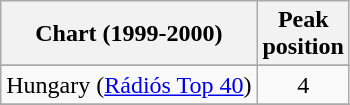<table class="wikitable sortable">
<tr>
<th>Chart (1999-2000)</th>
<th>Peak<br>position</th>
</tr>
<tr>
</tr>
<tr>
<td>Hungary (<a href='#'>Rádiós Top 40</a>)</td>
<td style="text-align:center;">4</td>
</tr>
<tr>
</tr>
<tr>
</tr>
</table>
